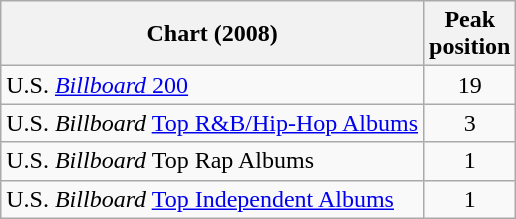<table class="wikitable sortable">
<tr>
<th align="left">Chart (2008)</th>
<th style="text-align:center;">Peak<br>position</th>
</tr>
<tr>
<td align="left">U.S. <a href='#'><em>Billboard</em> 200</a></td>
<td style="text-align:center;">19</td>
</tr>
<tr>
<td align="left">U.S. <em>Billboard</em> <a href='#'>Top R&B/Hip-Hop Albums</a></td>
<td style="text-align:center;">3</td>
</tr>
<tr>
<td align="left">U.S. <em>Billboard</em> Top Rap Albums</td>
<td style="text-align:center;">1</td>
</tr>
<tr>
<td align="left">U.S. <em>Billboard</em> <a href='#'>Top Independent Albums</a></td>
<td style="text-align:center;">1</td>
</tr>
</table>
